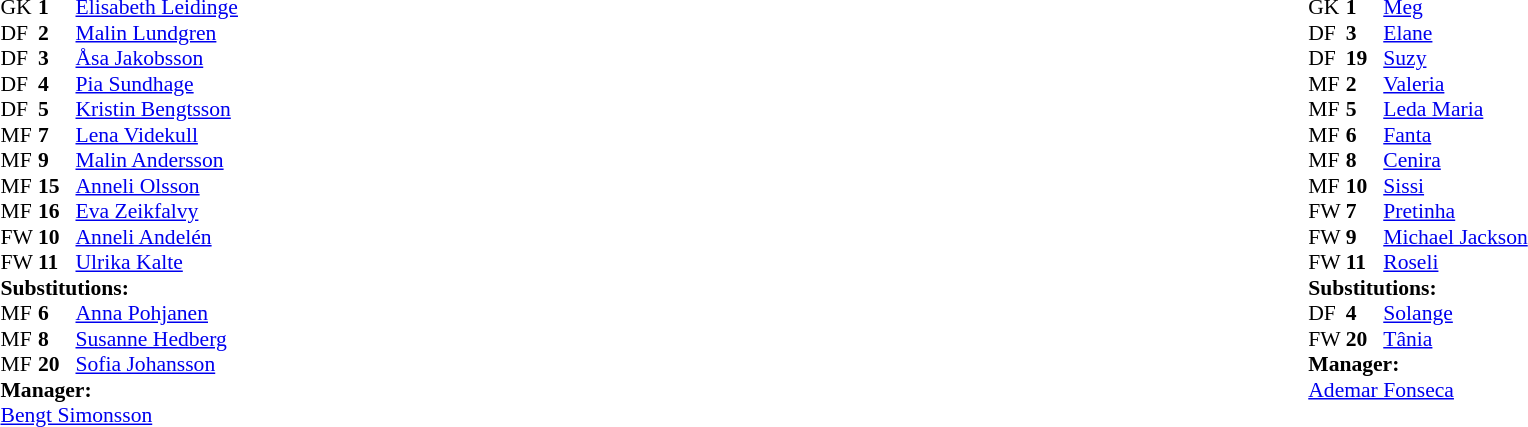<table width="100%">
<tr>
<td valign="top" width="40%"><br><table style="font-size:90%" cellspacing="0" cellpadding="0">
<tr>
<th width=25></th>
<th width=25></th>
</tr>
<tr>
<td>GK</td>
<td><strong>1</strong></td>
<td><a href='#'>Elisabeth Leidinge</a></td>
<td></td>
</tr>
<tr>
<td>DF</td>
<td><strong>2</strong></td>
<td><a href='#'>Malin Lundgren</a></td>
<td></td>
<td></td>
</tr>
<tr>
<td>DF</td>
<td><strong>3</strong></td>
<td><a href='#'>Åsa Jakobsson</a></td>
<td></td>
<td></td>
</tr>
<tr>
<td>DF</td>
<td><strong>4</strong></td>
<td><a href='#'>Pia Sundhage</a></td>
</tr>
<tr>
<td>DF</td>
<td><strong>5</strong></td>
<td><a href='#'>Kristin Bengtsson</a></td>
</tr>
<tr>
<td>MF</td>
<td><strong>7</strong></td>
<td><a href='#'>Lena Videkull</a></td>
</tr>
<tr>
<td>MF</td>
<td><strong>9</strong></td>
<td><a href='#'>Malin Andersson</a></td>
</tr>
<tr>
<td>MF</td>
<td><strong>15</strong></td>
<td><a href='#'>Anneli Olsson</a></td>
<td></td>
<td></td>
</tr>
<tr>
<td>MF</td>
<td><strong>16</strong></td>
<td><a href='#'>Eva Zeikfalvy</a></td>
</tr>
<tr>
<td>FW</td>
<td><strong>10</strong></td>
<td><a href='#'>Anneli Andelén</a></td>
</tr>
<tr>
<td>FW</td>
<td><strong>11</strong></td>
<td><a href='#'>Ulrika Kalte</a></td>
</tr>
<tr>
<td colspan=3><strong>Substitutions:</strong></td>
</tr>
<tr>
<td>MF</td>
<td><strong>6</strong></td>
<td><a href='#'>Anna Pohjanen</a></td>
<td></td>
<td></td>
</tr>
<tr>
<td>MF</td>
<td><strong>8</strong></td>
<td><a href='#'>Susanne Hedberg</a></td>
<td></td>
<td></td>
</tr>
<tr>
<td>MF</td>
<td><strong>20</strong></td>
<td><a href='#'>Sofia Johansson</a></td>
<td></td>
<td></td>
</tr>
<tr>
<td colspan=3><strong>Manager:</strong></td>
</tr>
<tr>
<td colspan=3><a href='#'>Bengt Simonsson</a></td>
</tr>
</table>
</td>
<td valign="top"></td>
<td valign="top" width="50%"><br><table style="font-size:90%; margin:auto" cellspacing="0" cellpadding="0">
<tr>
<th width=25></th>
<th width=25></th>
</tr>
<tr>
<td>GK</td>
<td><strong>1</strong></td>
<td><a href='#'>Meg</a></td>
</tr>
<tr>
<td>DF</td>
<td><strong>3</strong></td>
<td><a href='#'>Elane</a></td>
</tr>
<tr>
<td>DF</td>
<td><strong>19</strong></td>
<td><a href='#'>Suzy</a></td>
</tr>
<tr>
<td>MF</td>
<td><strong>2</strong></td>
<td><a href='#'>Valeria</a></td>
</tr>
<tr>
<td>MF</td>
<td><strong>5</strong></td>
<td><a href='#'>Leda Maria</a></td>
<td></td>
<td></td>
</tr>
<tr>
<td>MF</td>
<td><strong>6</strong></td>
<td><a href='#'>Fanta</a></td>
</tr>
<tr>
<td>MF</td>
<td><strong>8</strong></td>
<td><a href='#'>Cenira</a></td>
</tr>
<tr>
<td>MF</td>
<td><strong>10</strong></td>
<td><a href='#'>Sissi</a></td>
</tr>
<tr>
<td>FW</td>
<td><strong>7</strong></td>
<td><a href='#'>Pretinha</a></td>
<td></td>
</tr>
<tr>
<td>FW</td>
<td><strong>9</strong></td>
<td><a href='#'>Michael Jackson</a></td>
<td></td>
</tr>
<tr>
<td>FW</td>
<td><strong>11</strong></td>
<td><a href='#'>Roseli</a></td>
</tr>
<tr>
<td colspan=3><strong>Substitutions:</strong></td>
</tr>
<tr>
<td>DF</td>
<td><strong>4</strong></td>
<td><a href='#'>Solange</a></td>
<td></td>
<td></td>
<td></td>
</tr>
<tr>
<td>FW</td>
<td><strong>20</strong></td>
<td><a href='#'>Tânia</a></td>
<td></td>
<td></td>
<td></td>
</tr>
<tr>
<td colspan=3><strong>Manager:</strong></td>
</tr>
<tr>
<td colspan=3><a href='#'>Ademar Fonseca</a></td>
</tr>
</table>
</td>
</tr>
</table>
